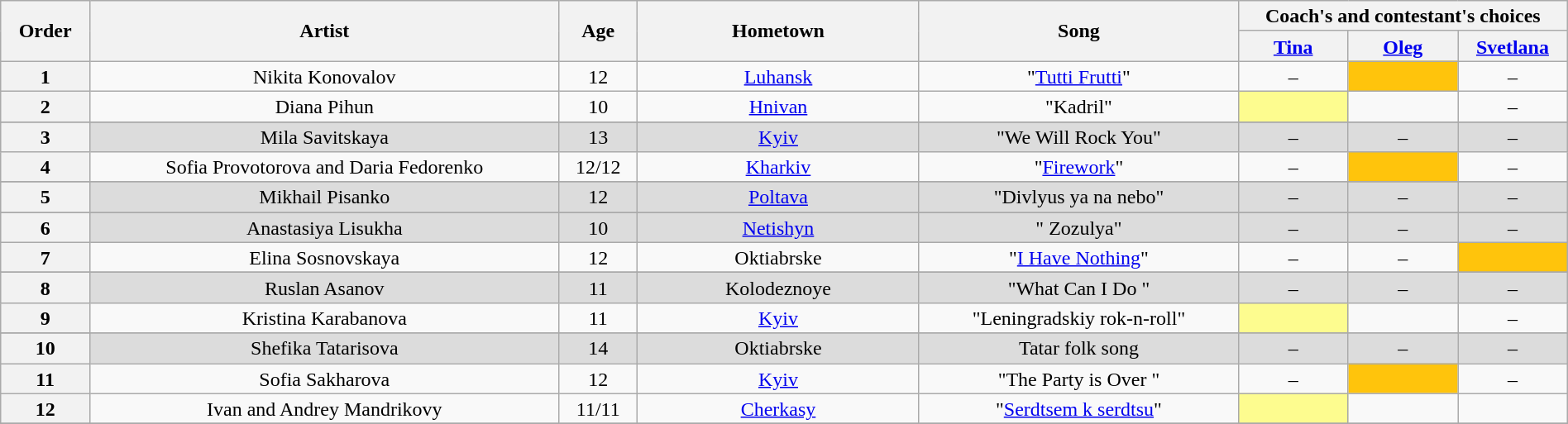<table class="wikitable" style="text-align:center; line-height:17px; width:100%;">
<tr>
<th scope="col" rowspan="2" style="width=05%;">Order</th>
<th scope="col" rowspan="2" style="width=20%;">Artist</th>
<th scope="col" rowspan="2" style="width=05%;">Age</th>
<th scope="col" rowspan="2" style="width:18%;">Hometown</th>
<th scope="col" rowspan="2" style="width=22%;">Song</th>
<th scope="col" colspan="4" style="width=28%;">Coach's and contestant's choices</th>
</tr>
<tr>
<th width="07%"><a href='#'>Tina</a></th>
<th width="07%"><a href='#'>Oleg</a></th>
<th width="07%"><a href='#'>Svetlana</a></th>
</tr>
<tr>
<th>1</th>
<td>Nikita Konovalov</td>
<td>12</td>
<td><a href='#'>Luhansk</a></td>
<td>"<a href='#'>Tutti Frutti</a>"</td>
<td>–</td>
<td style="background:#ffc40c;"><strong></strong></td>
<td>–</td>
</tr>
<tr>
<th>2</th>
<td>Diana Pihun</td>
<td>10</td>
<td><a href='#'>Hnivan</a></td>
<td>"Kadril"</td>
<td style="background:#fdfc8f;"><strong></strong></td>
<td><strong></strong></td>
<td>–</td>
</tr>
<tr>
</tr>
<tr style="background:#DCDCDC;">
<th>3</th>
<td>Mila Savitskaya</td>
<td>13</td>
<td><a href='#'>Kyiv</a></td>
<td>"We Will Rock You"</td>
<td>–</td>
<td>–</td>
<td>–</td>
</tr>
<tr>
<th>4</th>
<td>Sofia Provotorova and Daria Fedorenko</td>
<td>12/12</td>
<td><a href='#'>Kharkiv</a></td>
<td>"<a href='#'>Firework</a>"</td>
<td>–</td>
<td style="background:#ffc40c;"><strong></strong></td>
<td>–</td>
</tr>
<tr>
</tr>
<tr style="background:#DCDCDC;">
<th>5</th>
<td>Mikhail Pisanko</td>
<td>12</td>
<td><a href='#'>Poltava</a></td>
<td>"Divlyus ya na nebo"</td>
<td>–</td>
<td>–</td>
<td>–</td>
</tr>
<tr>
</tr>
<tr style="background:#DCDCDC;">
<th>6</th>
<td>Anastasiya Lisukha</td>
<td>10</td>
<td><a href='#'>Netishyn</a></td>
<td>" Zozulya"</td>
<td>–</td>
<td>–</td>
<td>–</td>
</tr>
<tr>
<th>7</th>
<td>Elina Sosnovskaya</td>
<td>12</td>
<td>Oktiabrske</td>
<td>"<a href='#'>I Have Nothing</a>"</td>
<td>–</td>
<td>–</td>
<td style="background:#ffc40c;"><strong></strong></td>
</tr>
<tr>
</tr>
<tr style="background:#DCDCDC;">
<th>8</th>
<td>Ruslan Asanov</td>
<td>11</td>
<td>Kolodeznoye</td>
<td>"What Can I Do "</td>
<td>–</td>
<td>–</td>
<td>–</td>
</tr>
<tr>
<th>9</th>
<td>Kristina Karabanova</td>
<td>11</td>
<td><a href='#'>Kyiv</a></td>
<td>"Leningradskiy rok-n-roll"</td>
<td style="background:#fdfc8f;"><strong></strong></td>
<td><strong></strong></td>
<td>–</td>
</tr>
<tr>
</tr>
<tr style="background:#DCDCDC;">
<th>10</th>
<td>Shefika Tatarisova</td>
<td>14</td>
<td>Oktiabrske</td>
<td>Tatar folk song</td>
<td>–</td>
<td>–</td>
<td>–</td>
</tr>
<tr>
<th>11</th>
<td>Sofia Sakharova</td>
<td>12</td>
<td><a href='#'>Kyiv</a></td>
<td>"The Party is Over "</td>
<td>–</td>
<td style="background:#ffc40c;"><strong></strong></td>
<td>–</td>
</tr>
<tr>
<th>12</th>
<td>Ivan and Andrey Mandrikovy</td>
<td>11/11</td>
<td><a href='#'>Cherkasy</a></td>
<td>"<a href='#'>Serdtsem k serdtsu</a>"</td>
<td style="background:#fdfc8f;"><strong></strong></td>
<td><strong></strong></td>
<td><strong></strong></td>
</tr>
<tr>
</tr>
</table>
